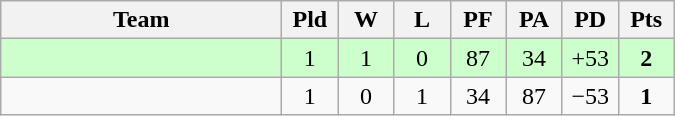<table class=wikitable style="text-align:center">
<tr>
<th width=180>Team</th>
<th width=30>Pld</th>
<th width=30>W</th>
<th width=30>L</th>
<th width=30>PF</th>
<th width=30>PA</th>
<th width=30>PD</th>
<th width=30>Pts</th>
</tr>
<tr bgcolor="#ccffcc">
<td align="left"></td>
<td>1</td>
<td>1</td>
<td>0</td>
<td>87</td>
<td>34</td>
<td>+53</td>
<td><strong>2</strong></td>
</tr>
<tr>
<td align="left"></td>
<td>1</td>
<td>0</td>
<td>1</td>
<td>34</td>
<td>87</td>
<td>−53</td>
<td><strong>1</strong></td>
</tr>
</table>
